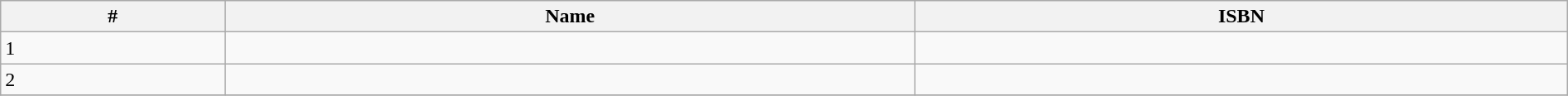<table class="wikitable" width="100%">
<tr>
<th>#</th>
<th>Name</th>
<th>ISBN</th>
</tr>
<tr>
<td>1</td>
<td></td>
<td><small></small></td>
</tr>
<tr>
<td>2</td>
<td></td>
<td><small></small></td>
</tr>
<tr>
</tr>
</table>
